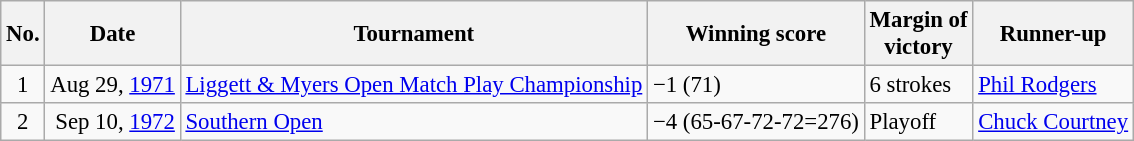<table class="wikitable" style="font-size:95%;">
<tr>
<th>No.</th>
<th>Date</th>
<th>Tournament</th>
<th>Winning score</th>
<th>Margin of<br>victory</th>
<th>Runner-up</th>
</tr>
<tr>
<td align=center>1</td>
<td align=right>Aug 29, <a href='#'>1971</a></td>
<td><a href='#'>Liggett & Myers Open Match Play Championship</a></td>
<td>−1 (71)</td>
<td>6 strokes</td>
<td> <a href='#'>Phil Rodgers</a></td>
</tr>
<tr>
<td align=center>2</td>
<td align=right>Sep 10, <a href='#'>1972</a></td>
<td><a href='#'>Southern Open</a></td>
<td>−4 (65-67-72-72=276)</td>
<td>Playoff</td>
<td> <a href='#'>Chuck Courtney</a></td>
</tr>
</table>
